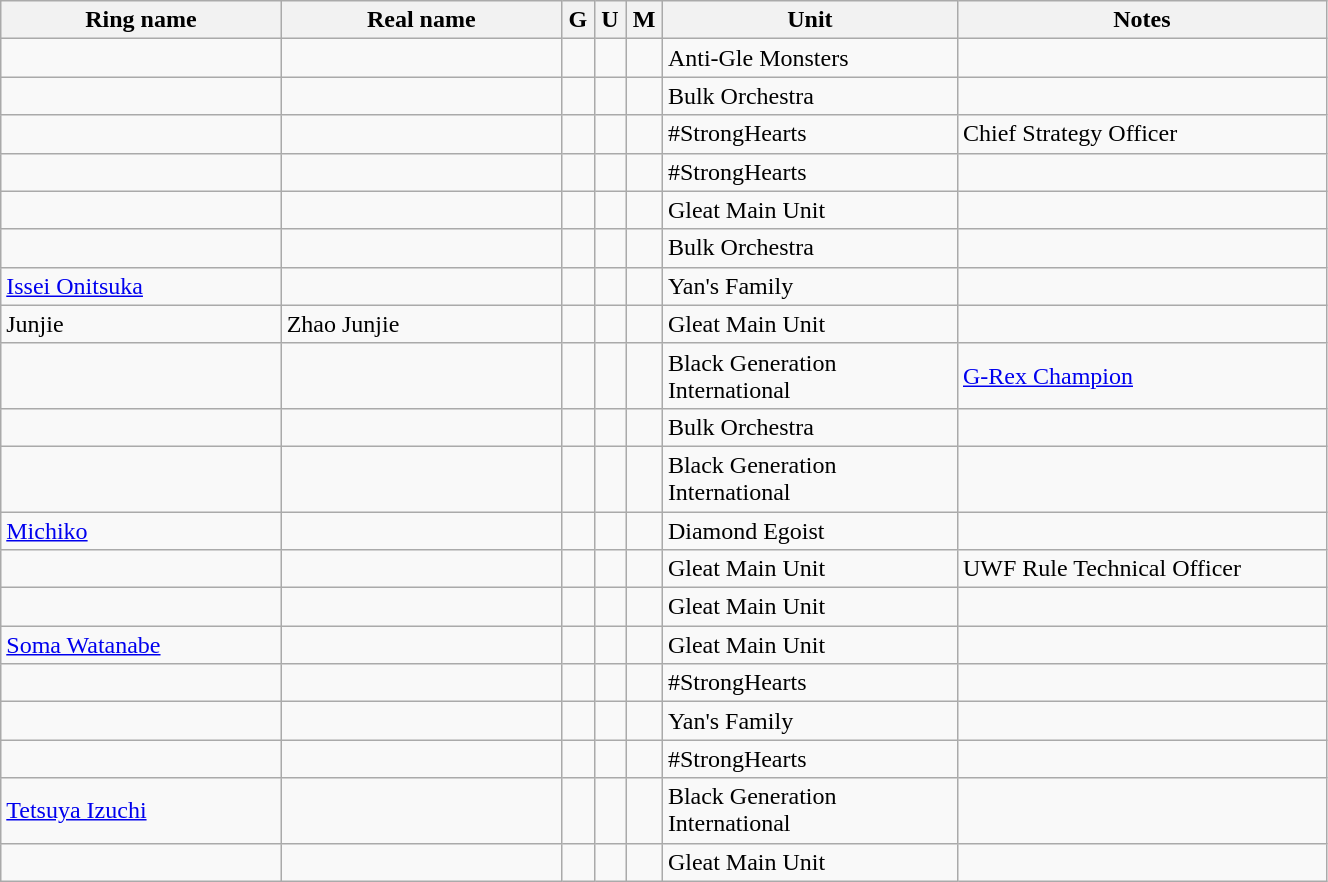<table class="wikitable sortable" width="70%">
<tr>
<th width="19%">Ring name</th>
<th width="19%">Real name</th>
<th width="2%">G</th>
<th width="2%">U</th>
<th width="2%">M</th>
<th width="20%">Unit</th>
<th width="25%">Notes</th>
</tr>
<tr>
<td></td>
<td></td>
<td></td>
<td></td>
<td></td>
<td>Anti-Gle Monsters</td>
<td></td>
</tr>
<tr>
<td></td>
<td></td>
<td></td>
<td></td>
<td></td>
<td>Bulk Orchestra</td>
<td></td>
</tr>
<tr>
<td></td>
<td></td>
<td></td>
<td></td>
<td></td>
<td>#StrongHearts</td>
<td>Chief Strategy Officer</td>
</tr>
<tr>
<td></td>
<td></td>
<td></td>
<td></td>
<td></td>
<td>#StrongHearts</td>
<td></td>
</tr>
<tr>
<td></td>
<td></td>
<td></td>
<td></td>
<td></td>
<td>Gleat Main Unit</td>
<td></td>
</tr>
<tr>
<td></td>
<td></td>
<td></td>
<td></td>
<td></td>
<td>Bulk Orchestra</td>
<td></td>
</tr>
<tr>
<td><a href='#'>Issei Onitsuka</a></td>
<td></td>
<td></td>
<td></td>
<td></td>
<td>Yan's Family</td>
<td></td>
</tr>
<tr>
<td>Junjie</td>
<td>Zhao Junjie</td>
<td></td>
<td></td>
<td></td>
<td>Gleat Main Unit</td>
<td></td>
</tr>
<tr>
<td></td>
<td></td>
<td></td>
<td></td>
<td></td>
<td>Black Generation International</td>
<td><a href='#'>G-Rex Champion</a></td>
</tr>
<tr>
<td></td>
<td></td>
<td></td>
<td></td>
<td></td>
<td>Bulk Orchestra</td>
<td></td>
</tr>
<tr>
<td></td>
<td></td>
<td></td>
<td></td>
<td></td>
<td>Black Generation International</td>
<td></td>
</tr>
<tr>
<td><a href='#'>Michiko</a></td>
<td></td>
<td></td>
<td></td>
<td></td>
<td>Diamond Egoist</td>
<td></td>
</tr>
<tr>
<td></td>
<td></td>
<td></td>
<td></td>
<td></td>
<td>Gleat Main Unit</td>
<td>UWF Rule Technical Officer</td>
</tr>
<tr>
<td></td>
<td></td>
<td></td>
<td></td>
<td></td>
<td>Gleat Main Unit</td>
<td></td>
</tr>
<tr>
<td><a href='#'>Soma Watanabe</a></td>
<td></td>
<td></td>
<td></td>
<td></td>
<td>Gleat Main Unit</td>
<td></td>
</tr>
<tr>
<td></td>
<td></td>
<td></td>
<td></td>
<td></td>
<td>#StrongHearts</td>
<td></td>
</tr>
<tr>
<td></td>
<td></td>
<td></td>
<td></td>
<td></td>
<td>Yan's Family</td>
<td></td>
</tr>
<tr>
<td></td>
<td></td>
<td></td>
<td></td>
<td></td>
<td>#StrongHearts</td>
<td></td>
</tr>
<tr>
<td><a href='#'>Tetsuya Izuchi</a></td>
<td></td>
<td></td>
<td></td>
<td></td>
<td>Black Generation International</td>
<td></td>
</tr>
<tr>
<td></td>
<td></td>
<td></td>
<td></td>
<td></td>
<td>Gleat Main Unit</td>
<td></td>
</tr>
</table>
